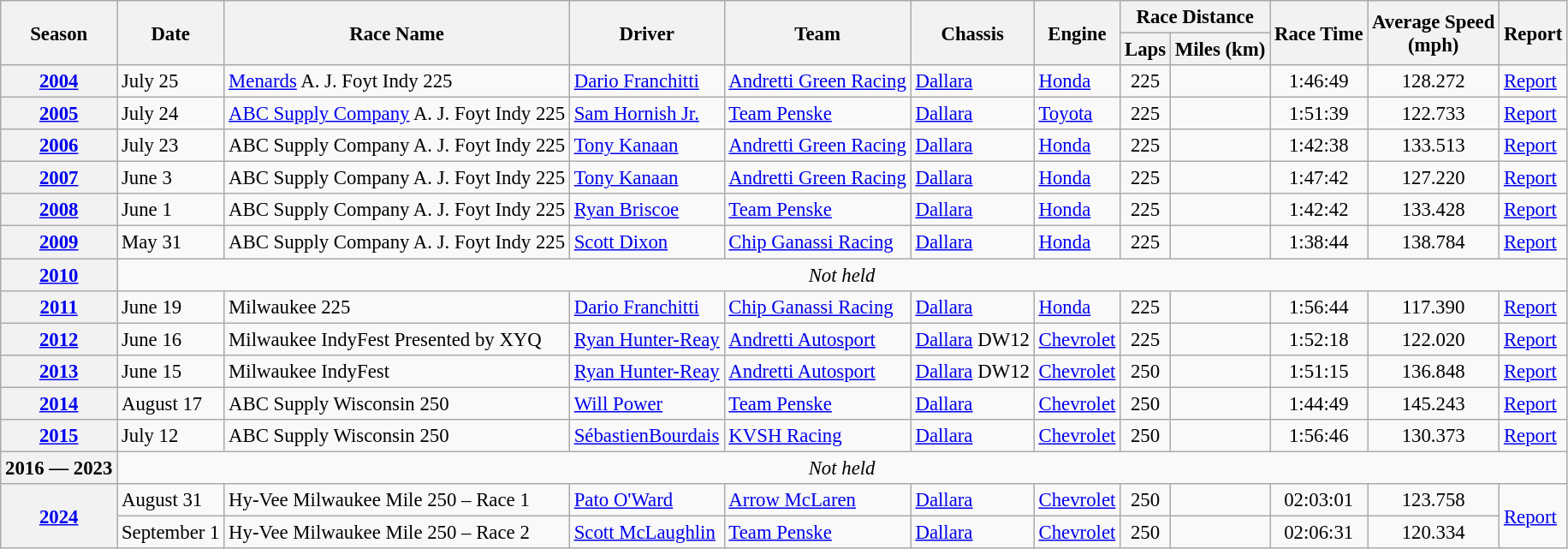<table class="wikitable" style="font-size: 95%;">
<tr>
<th rowspan="2">Season</th>
<th rowspan="2">Date</th>
<th rowspan="2">Race Name</th>
<th rowspan="2">Driver</th>
<th rowspan="2">Team</th>
<th rowspan="2">Chassis</th>
<th rowspan="2">Engine</th>
<th colspan="2">Race Distance</th>
<th rowspan="2">Race Time</th>
<th rowspan="2">Average Speed<br>(mph)</th>
<th rowspan="2">Report</th>
</tr>
<tr>
<th>Laps</th>
<th>Miles (km)</th>
</tr>
<tr>
<th><a href='#'>2004</a></th>
<td>July 25</td>
<td><a href='#'>Menards</a> A. J. Foyt Indy 225</td>
<td> <a href='#'>Dario Franchitti</a></td>
<td><a href='#'>Andretti Green Racing</a></td>
<td><a href='#'>Dallara</a></td>
<td><a href='#'>Honda</a></td>
<td align="center">225</td>
<td align="center"></td>
<td align="center">1:46:49</td>
<td align="center">128.272</td>
<td><a href='#'>Report</a></td>
</tr>
<tr>
<th><a href='#'>2005</a></th>
<td>July 24</td>
<td><a href='#'>ABC Supply Company</a> A. J. Foyt Indy 225</td>
<td> <a href='#'>Sam Hornish Jr.</a></td>
<td><a href='#'>Team Penske</a></td>
<td><a href='#'>Dallara</a></td>
<td><a href='#'>Toyota</a></td>
<td align="center">225</td>
<td align="center"></td>
<td align="center">1:51:39</td>
<td align="center">122.733</td>
<td><a href='#'>Report</a></td>
</tr>
<tr>
<th><a href='#'>2006</a></th>
<td>July 23</td>
<td>ABC Supply Company A. J. Foyt Indy 225</td>
<td> <a href='#'>Tony Kanaan</a></td>
<td><a href='#'>Andretti Green Racing</a></td>
<td><a href='#'>Dallara</a></td>
<td><a href='#'>Honda</a></td>
<td align="center">225</td>
<td align="center"></td>
<td align="center">1:42:38</td>
<td align="center">133.513</td>
<td><a href='#'>Report</a></td>
</tr>
<tr>
<th><a href='#'>2007</a></th>
<td>June 3</td>
<td>ABC Supply Company A. J. Foyt Indy 225</td>
<td> <a href='#'>Tony Kanaan</a></td>
<td><a href='#'>Andretti Green Racing</a></td>
<td><a href='#'>Dallara</a></td>
<td><a href='#'>Honda</a></td>
<td align="center">225</td>
<td align="center"></td>
<td align="center">1:47:42</td>
<td align="center">127.220</td>
<td><a href='#'>Report</a></td>
</tr>
<tr>
<th><a href='#'>2008</a></th>
<td>June 1</td>
<td>ABC Supply Company A. J. Foyt Indy 225</td>
<td> <a href='#'>Ryan Briscoe</a></td>
<td><a href='#'>Team Penske</a></td>
<td><a href='#'>Dallara</a></td>
<td><a href='#'>Honda</a></td>
<td align="center">225</td>
<td align="center"></td>
<td align="center">1:42:42</td>
<td align="center">133.428</td>
<td><a href='#'>Report</a></td>
</tr>
<tr>
<th><a href='#'>2009</a></th>
<td>May 31</td>
<td>ABC Supply Company A. J. Foyt Indy 225</td>
<td> <a href='#'>Scott Dixon</a></td>
<td><a href='#'>Chip Ganassi Racing</a></td>
<td><a href='#'>Dallara</a></td>
<td><a href='#'>Honda</a></td>
<td align="center">225</td>
<td align="center"></td>
<td align="center">1:38:44</td>
<td align="center">138.784</td>
<td><a href='#'>Report</a></td>
</tr>
<tr>
<th><a href='#'>2010</a></th>
<td colspan=12 align=center><em>Not held</em></td>
</tr>
<tr>
<th><a href='#'>2011</a></th>
<td>June 19</td>
<td>Milwaukee 225</td>
<td> <a href='#'>Dario Franchitti</a></td>
<td><a href='#'>Chip Ganassi Racing</a></td>
<td><a href='#'>Dallara</a></td>
<td><a href='#'>Honda</a></td>
<td align="center">225</td>
<td align="center"></td>
<td align="center">1:56:44</td>
<td align="center">117.390</td>
<td><a href='#'>Report</a></td>
</tr>
<tr>
<th><a href='#'>2012</a></th>
<td>June 16</td>
<td>Milwaukee IndyFest Presented by XYQ</td>
<td> <a href='#'>Ryan Hunter-Reay</a></td>
<td><a href='#'>Andretti Autosport</a></td>
<td><a href='#'>Dallara</a> DW12</td>
<td><a href='#'>Chevrolet</a></td>
<td align="center">225</td>
<td align="center"></td>
<td align="center">1:52:18</td>
<td align="center">122.020</td>
<td><a href='#'>Report</a></td>
</tr>
<tr>
<th><a href='#'>2013</a></th>
<td>June 15</td>
<td>Milwaukee IndyFest</td>
<td> <a href='#'>Ryan Hunter-Reay</a></td>
<td><a href='#'>Andretti Autosport</a></td>
<td><a href='#'>Dallara</a> DW12</td>
<td><a href='#'>Chevrolet</a></td>
<td align="center">250</td>
<td align="center"></td>
<td align="center">1:51:15</td>
<td align="center">136.848</td>
<td><a href='#'>Report</a></td>
</tr>
<tr>
<th><a href='#'>2014</a></th>
<td>August 17</td>
<td>ABC Supply Wisconsin 250</td>
<td> <a href='#'>Will Power</a></td>
<td><a href='#'>Team Penske</a></td>
<td><a href='#'>Dallara</a></td>
<td><a href='#'>Chevrolet</a></td>
<td align="center">250</td>
<td align="center"></td>
<td align="center">1:44:49</td>
<td align="center">145.243</td>
<td><a href='#'>Report</a></td>
</tr>
<tr>
<th><a href='#'>2015</a></th>
<td>July 12</td>
<td>ABC Supply Wisconsin 250</td>
<td> <a href='#'>SébastienBourdais</a></td>
<td><a href='#'>KVSH Racing</a></td>
<td><a href='#'>Dallara</a></td>
<td><a href='#'>Chevrolet</a></td>
<td align="center">250</td>
<td align="center"></td>
<td align="center">1:56:46</td>
<td align="center">130.373</td>
<td><a href='#'>Report</a></td>
</tr>
<tr>
<th>2016 — 2023</th>
<td colspan=11 align=center><em>Not held</em></td>
</tr>
<tr>
<th rowspan=2><a href='#'>2024</a></th>
<td>August 31</td>
<td>Hy-Vee Milwaukee Mile 250 – Race 1</td>
<td> <a href='#'>Pato O'Ward</a></td>
<td><a href='#'>Arrow McLaren</a></td>
<td><a href='#'>Dallara</a></td>
<td><a href='#'>Chevrolet</a></td>
<td align="center">250</td>
<td align="center"></td>
<td align="center">02:03:01</td>
<td align="center">123.758</td>
<td rowspan="2"><a href='#'>Report</a></td>
</tr>
<tr>
<td>September 1</td>
<td>Hy-Vee Milwaukee Mile 250 – Race 2</td>
<td> <a href='#'>Scott McLaughlin</a></td>
<td><a href='#'>Team Penske</a></td>
<td><a href='#'>Dallara</a></td>
<td><a href='#'>Chevrolet</a></td>
<td align="center">250</td>
<td align="center"></td>
<td align="center">02:06:31</td>
<td align="center">120.334</td>
</tr>
</table>
